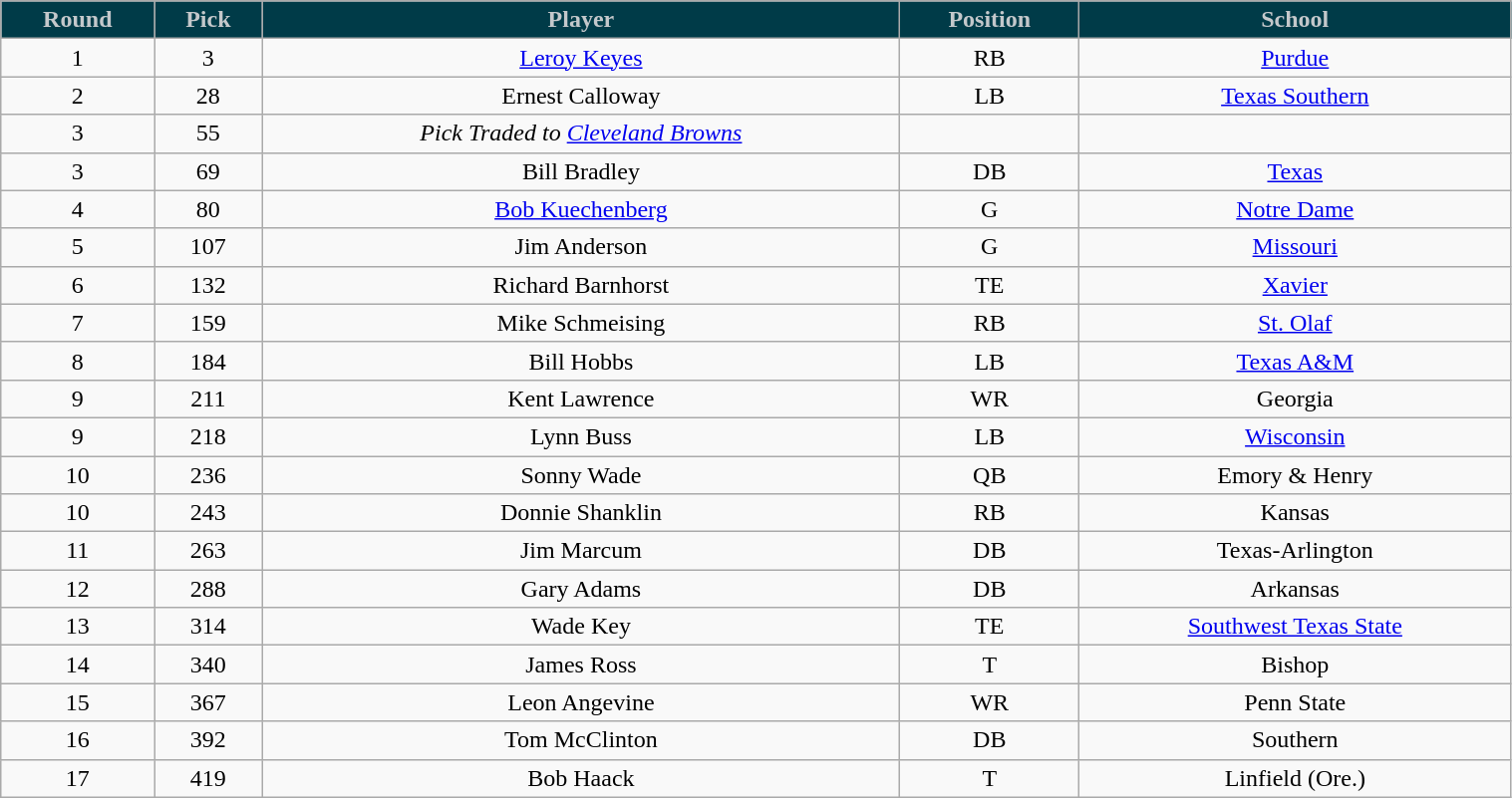<table class="wikitable" style="width:80%;">
<tr style="text-align:center; background:#003b48; color:#c4c8cb;">
<td><strong>Round</strong></td>
<td><strong>Pick</strong></td>
<td><strong>Player</strong></td>
<td><strong>Position</strong></td>
<td><strong>School</strong></td>
</tr>
<tr style="text-align:center;" bgcolor="">
<td>1</td>
<td>3</td>
<td><a href='#'>Leroy Keyes</a></td>
<td>RB</td>
<td><a href='#'>Purdue</a></td>
</tr>
<tr style="text-align:center;" bgcolor="">
<td>2</td>
<td>28</td>
<td>Ernest Calloway</td>
<td>LB</td>
<td><a href='#'>Texas Southern</a></td>
</tr>
<tr style="text-align:center;" bgcolor="">
<td>3</td>
<td>55</td>
<td><em>Pick Traded to <a href='#'>Cleveland Browns</a></em></td>
<td></td>
<td></td>
</tr>
<tr style="text-align:center;" bgcolor="">
<td>3</td>
<td>69</td>
<td>Bill Bradley</td>
<td>DB</td>
<td><a href='#'>Texas</a></td>
</tr>
<tr style="text-align:center;" bgcolor="">
<td>4</td>
<td>80</td>
<td><a href='#'>Bob Kuechenberg</a></td>
<td>G</td>
<td><a href='#'>Notre Dame</a></td>
</tr>
<tr style="text-align:center;" bgcolor="">
<td>5</td>
<td>107</td>
<td>Jim Anderson</td>
<td>G</td>
<td><a href='#'>Missouri</a></td>
</tr>
<tr style="text-align:center;" bgcolor="">
<td>6</td>
<td>132</td>
<td>Richard Barnhorst</td>
<td>TE</td>
<td><a href='#'>Xavier</a></td>
</tr>
<tr style="text-align:center;" bgcolor="">
<td>7</td>
<td>159</td>
<td>Mike Schmeising</td>
<td>RB</td>
<td><a href='#'>St. Olaf</a></td>
</tr>
<tr style="text-align:center;" bgcolo="">
<td>8</td>
<td>184</td>
<td>Bill Hobbs</td>
<td>LB</td>
<td><a href='#'>Texas A&M</a></td>
</tr>
<tr style="text-align:center;" bgcolor="">
<td>9</td>
<td>211</td>
<td>Kent Lawrence</td>
<td>WR</td>
<td>Georgia</td>
</tr>
<tr style="text-align:center;" bgcolor="">
<td>9</td>
<td>218</td>
<td>Lynn Buss</td>
<td>LB</td>
<td><a href='#'>Wisconsin</a></td>
</tr>
<tr style="text-align:center;" bgcolor="">
<td>10</td>
<td>236</td>
<td>Sonny Wade</td>
<td>QB</td>
<td>Emory & Henry</td>
</tr>
<tr style="text-align:center;" bgcolor="">
<td>10</td>
<td>243</td>
<td>Donnie Shanklin</td>
<td>RB</td>
<td>Kansas</td>
</tr>
<tr style="text-align:center;" bgcolor="">
<td>11</td>
<td>263</td>
<td>Jim Marcum</td>
<td>DB</td>
<td>Texas-Arlington</td>
</tr>
<tr style="text-align:center;" bgcolor="">
<td>12</td>
<td>288</td>
<td>Gary Adams</td>
<td>DB</td>
<td>Arkansas</td>
</tr>
<tr style="text-align:center;" bgcolor="">
<td>13</td>
<td>314</td>
<td>Wade Key</td>
<td>TE</td>
<td><a href='#'>Southwest Texas State</a></td>
</tr>
<tr style="text-align:center;" bgcolor="">
<td>14</td>
<td>340</td>
<td>James Ross</td>
<td>T</td>
<td>Bishop</td>
</tr>
<tr style="text-align:center;" bgcolor="">
<td>15</td>
<td>367</td>
<td>Leon Angevine</td>
<td>WR</td>
<td>Penn State</td>
</tr>
<tr style="text-align:center;" bgcolor="">
<td>16</td>
<td>392</td>
<td>Tom McClinton</td>
<td>DB</td>
<td>Southern</td>
</tr>
<tr style="text-align:center;" bgcolor="">
<td>17</td>
<td>419</td>
<td>Bob Haack</td>
<td>T</td>
<td>Linfield (Ore.)</td>
</tr>
</table>
